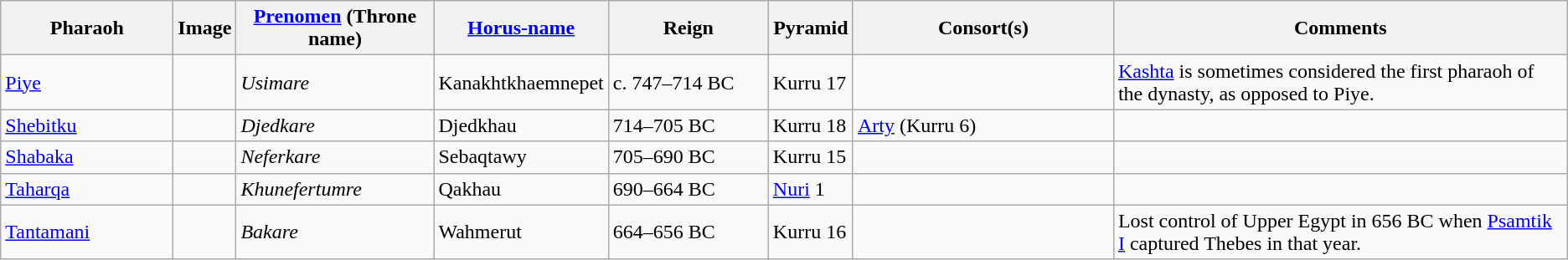<table class="wikitable">
<tr>
<th style="width:130px">Pharaoh</th>
<th>Image</th>
<th style="width:150px"><a href='#'>Prenomen</a> (Throne name)</th>
<th style="width:120px"><a href='#'>Horus-name</a></th>
<th style="width:120px">Reign</th>
<th style="width:60px">Pyramid</th>
<th style="width:200px">Consort(s)</th>
<th>Comments</th>
</tr>
<tr>
<td><a href='#'>Piye</a></td>
<td></td>
<td><em>Usimare</em></td>
<td>Kanakhtkhaemnepet</td>
<td>c. 747–714 BC</td>
<td>Kurru 17</td>
<td></td>
<td><a href='#'>Kashta</a> is sometimes considered the first pharaoh of the dynasty, as opposed to Piye.</td>
</tr>
<tr>
<td><a href='#'>Shebitku</a></td>
<td></td>
<td><em>Djedkare</em></td>
<td>Djedkhau</td>
<td>714–705 BC</td>
<td>Kurru 18</td>
<td><a href='#'>Arty</a> (Kurru 6)</td>
<td></td>
</tr>
<tr>
<td><a href='#'>Shabaka</a></td>
<td></td>
<td><em>Neferkare</em></td>
<td>Sebaqtawy</td>
<td>705–690 BC</td>
<td>Kurru 15</td>
<td></td>
<td></td>
</tr>
<tr>
<td><a href='#'>Taharqa</a></td>
<td></td>
<td><em>Khunefertumre</em></td>
<td>Qakhau</td>
<td>690–664 BC</td>
<td><a href='#'>Nuri</a> 1</td>
<td></td>
<td></td>
</tr>
<tr>
<td><a href='#'>Tantamani</a></td>
<td></td>
<td><em>Bakare</em></td>
<td>Wahmerut</td>
<td>664–656 BC</td>
<td>Kurru 16</td>
<td></td>
<td>Lost control of Upper Egypt in 656 BC when <a href='#'>Psamtik I</a> captured Thebes in that year.</td>
</tr>
</table>
